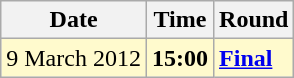<table class="wikitable">
<tr>
<th>Date</th>
<th>Time</th>
<th>Round</th>
</tr>
<tr style=background:lemonchiffon>
<td>9 March 2012</td>
<td><strong>15:00</strong></td>
<td><strong><a href='#'>Final</a></strong></td>
</tr>
</table>
